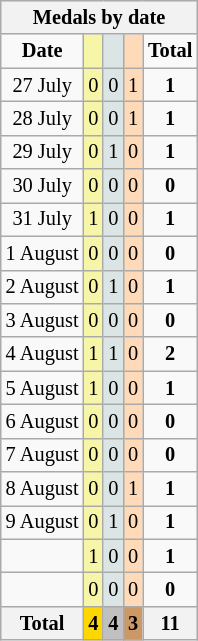<table class="wikitable" style="font-size:85%">
<tr bgcolor="#efefef">
<th colspan=6>Medals by date</th>
</tr>
<tr align=center>
<td><strong>Date</strong></td>
<td bgcolor=#f7f6a8></td>
<td bgcolor=#dce5e5></td>
<td bgcolor=#ffdab9></td>
<td><strong>Total</strong></td>
</tr>
<tr align=center>
<td>27 July</td>
<td style="background:#F7F6A8;">0</td>
<td style="background:#DCE5E5;">0</td>
<td style="background:#FFDAB9;">1</td>
<td><strong>1</strong></td>
</tr>
<tr align=center>
<td>28 July</td>
<td style="background:#F7F6A8;">0</td>
<td style="background:#DCE5E5;">0</td>
<td style="background:#FFDAB9;">1</td>
<td><strong>1</strong></td>
</tr>
<tr align=center>
<td>29 July</td>
<td style="background:#F7F6A8;">0</td>
<td style="background:#DCE5E5;">1</td>
<td style="background:#FFDAB9;">0</td>
<td><strong>1</strong></td>
</tr>
<tr align=center>
<td>30 July</td>
<td style="background:#F7F6A8;">0</td>
<td style="background:#DCE5E5;">0</td>
<td style="background:#FFDAB9;">0</td>
<td><strong>0</strong></td>
</tr>
<tr align=center>
<td>31 July</td>
<td style="background:#F7F6A8;">1</td>
<td style="background:#DCE5E5;">0</td>
<td style="background:#FFDAB9;">0</td>
<td><strong>1</strong></td>
</tr>
<tr align=center>
<td>1 August</td>
<td style="background:#F7F6A8;">0</td>
<td style="background:#DCE5E5;">0</td>
<td style="background:#FFDAB9;">0</td>
<td><strong>0</strong></td>
</tr>
<tr align=center>
<td>2 August</td>
<td style="background:#F7F6A8;">0</td>
<td style="background:#DCE5E5;">1</td>
<td style="background:#FFDAB9;">0</td>
<td><strong>1</strong></td>
</tr>
<tr align=center>
<td>3 August</td>
<td style="background:#F7F6A8;">0</td>
<td style="background:#DCE5E5;">0</td>
<td style="background:#FFDAB9;">0</td>
<td><strong>0</strong></td>
</tr>
<tr align=center>
<td>4 August</td>
<td style="background:#F7F6A8;">1</td>
<td style="background:#DCE5E5;">1</td>
<td style="background:#FFDAB9;">0</td>
<td><strong>2</strong></td>
</tr>
<tr align=center>
<td>5 August</td>
<td style="background:#F7F6A8;">1</td>
<td style="background:#DCE5E5;">0</td>
<td style="background:#FFDAB9;">0</td>
<td><strong>1</strong></td>
</tr>
<tr align=center>
<td>6 August</td>
<td style="background:#F7F6A8;">0</td>
<td style="background:#DCE5E5;">0</td>
<td style="background:#FFDAB9;">0</td>
<td><strong>0</strong></td>
</tr>
<tr align=center>
<td>7 August</td>
<td style="background:#F7F6A8;">0</td>
<td style="background:#DCE5E5;">0</td>
<td style="background:#FFDAB9;">0</td>
<td><strong>0</strong></td>
</tr>
<tr align=center>
<td>8 August</td>
<td style="background:#F7F6A8;">0</td>
<td style="background:#DCE5E5;">0</td>
<td style="background:#FFDAB9;">1</td>
<td><strong>1</strong></td>
</tr>
<tr align=center>
<td>9 August</td>
<td style="background:#F7F6A8;">0</td>
<td style="background:#DCE5E5;">1</td>
<td style="background:#FFDAB9;">0</td>
<td><strong>1</strong></td>
</tr>
<tr align=center>
<td></td>
<td style="background:#F7F6A8;">1</td>
<td style="background:#DCE5E5;">0</td>
<td style="background:#FFDAB9;">0</td>
<td><strong>1</strong></td>
</tr>
<tr align=center>
<td></td>
<td style="background:#F7F6A8;">0</td>
<td style="background:#DCE5E5;">0</td>
<td style="background:#FFDAB9;">0</td>
<td><strong>0</strong></td>
</tr>
<tr align=center>
<th><strong>Total</strong></th>
<th style="background:gold;"><strong>4</strong></th>
<th style="background:silver;"><strong>4</strong></th>
<th style="background:#c96;"><strong>3</strong></th>
<th>11</th>
</tr>
</table>
